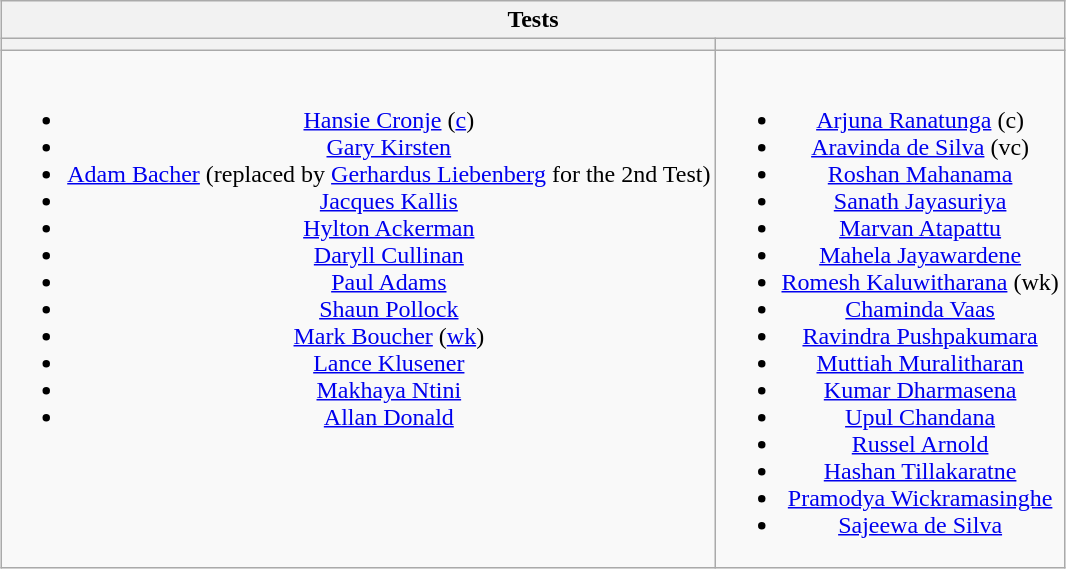<table class="wikitable" style="text-align:center; margin:auto">
<tr>
<th colspan=2>Tests</th>
</tr>
<tr>
<th></th>
<th></th>
</tr>
<tr style="vertical-align:top">
<td><br><ul><li><a href='#'>Hansie Cronje</a> (<a href='#'>c</a>)</li><li><a href='#'>Gary Kirsten</a></li><li><a href='#'>Adam Bacher</a> (replaced by <a href='#'>Gerhardus Liebenberg</a> for the 2nd Test)</li><li><a href='#'>Jacques Kallis</a></li><li><a href='#'>Hylton Ackerman</a></li><li><a href='#'>Daryll Cullinan</a></li><li><a href='#'>Paul Adams</a></li><li><a href='#'>Shaun Pollock</a></li><li><a href='#'>Mark Boucher</a> (<a href='#'>wk</a>)</li><li><a href='#'>Lance Klusener</a></li><li><a href='#'>Makhaya Ntini</a></li><li><a href='#'>Allan Donald</a></li></ul></td>
<td><br><ul><li><a href='#'>Arjuna Ranatunga</a> (c)</li><li><a href='#'>Aravinda de Silva</a> (vc)</li><li><a href='#'>Roshan Mahanama</a></li><li><a href='#'>Sanath Jayasuriya</a></li><li><a href='#'>Marvan Atapattu</a></li><li><a href='#'>Mahela Jayawardene</a></li><li><a href='#'>Romesh Kaluwitharana</a> (wk)</li><li><a href='#'>Chaminda Vaas</a></li><li><a href='#'>Ravindra Pushpakumara</a></li><li><a href='#'>Muttiah Muralitharan</a></li><li><a href='#'>Kumar Dharmasena</a></li><li><a href='#'>Upul Chandana</a></li><li><a href='#'>Russel Arnold</a></li><li><a href='#'>Hashan Tillakaratne</a></li><li><a href='#'>Pramodya Wickramasinghe</a></li><li><a href='#'>Sajeewa de Silva</a></li></ul></td>
</tr>
</table>
